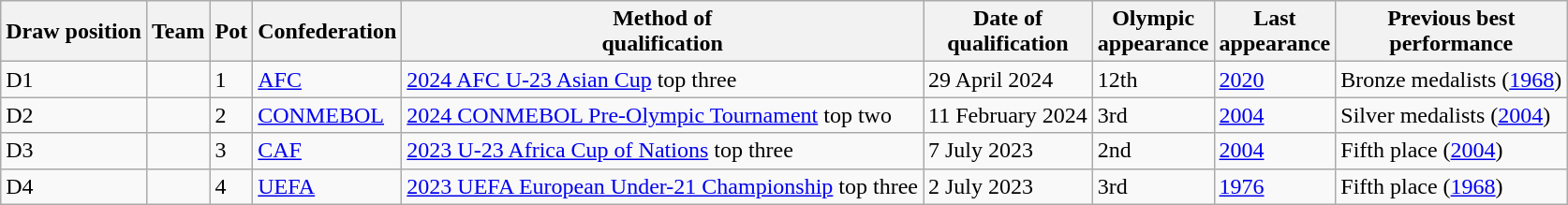<table class="wikitable sortable">
<tr>
<th>Draw position</th>
<th>Team</th>
<th>Pot</th>
<th>Confederation</th>
<th>Method of<br>qualification</th>
<th>Date of<br>qualification</th>
<th>Olympic<br>appearance</th>
<th>Last<br>appearance</th>
<th>Previous best<br>performance</th>
</tr>
<tr>
<td>D1</td>
<td style=white-space:nowrap></td>
<td>1</td>
<td><a href='#'>AFC</a></td>
<td><a href='#'>2024 AFC U-23 Asian Cup</a> top three</td>
<td>29 April 2024</td>
<td data-sort-value="12">12th</td>
<td><a href='#'>2020</a></td>
<td data-sort-value="3">Bronze medalists (<a href='#'>1968</a>)</td>
</tr>
<tr>
<td>D2</td>
<td style=white-space:nowrap></td>
<td>2</td>
<td><a href='#'>CONMEBOL</a></td>
<td><a href='#'>2024 CONMEBOL Pre-Olympic Tournament</a> top two</td>
<td>11 February 2024</td>
<td data-sort-value="3">3rd</td>
<td><a href='#'>2004</a></td>
<td data-sort-value="2">Silver medalists (<a href='#'>2004</a>)</td>
</tr>
<tr>
<td>D3</td>
<td style=white-space:nowrap></td>
<td>3</td>
<td><a href='#'>CAF</a></td>
<td><a href='#'>2023 U-23 Africa Cup of Nations</a> top three</td>
<td>7 July 2023</td>
<td data-sort value="2">2nd</td>
<td><a href='#'>2004</a></td>
<td data-sort-value="5">Fifth place (<a href='#'>2004</a>)</td>
</tr>
<tr>
<td>D4</td>
<td style=white-space:nowrap></td>
<td>4</td>
<td><a href='#'>UEFA</a></td>
<td><a href='#'>2023 UEFA European Under-21 Championship</a> top three</td>
<td>2 July 2023</td>
<td data-sort-value="3">3rd</td>
<td><a href='#'>1976</a></td>
<td data-sort-value="5">Fifth place (<a href='#'>1968</a>)</td>
</tr>
</table>
